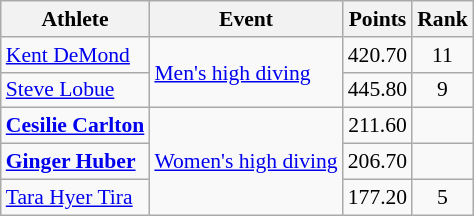<table class=wikitable style="font-size:90%;">
<tr>
<th>Athlete</th>
<th>Event</th>
<th>Points</th>
<th>Rank</th>
</tr>
<tr align=center>
<td align=left><a href='#'>Kent DeMond</a></td>
<td align=left rowspan=2><a href='#'>Men's high diving</a></td>
<td>420.70</td>
<td>11</td>
</tr>
<tr align=center>
<td align=left><a href='#'>Steve Lobue</a></td>
<td>445.80</td>
<td>9</td>
</tr>
<tr align=center>
<td align=left><strong><a href='#'>Cesilie Carlton</a></strong></td>
<td align=left rowspan=3><a href='#'>Women's high diving</a></td>
<td>211.60</td>
<td></td>
</tr>
<tr align=center>
<td align=left><strong><a href='#'>Ginger Huber</a></strong></td>
<td>206.70</td>
<td></td>
</tr>
<tr align=center>
<td align=left><a href='#'>Tara Hyer Tira</a></td>
<td>177.20</td>
<td>5</td>
</tr>
</table>
